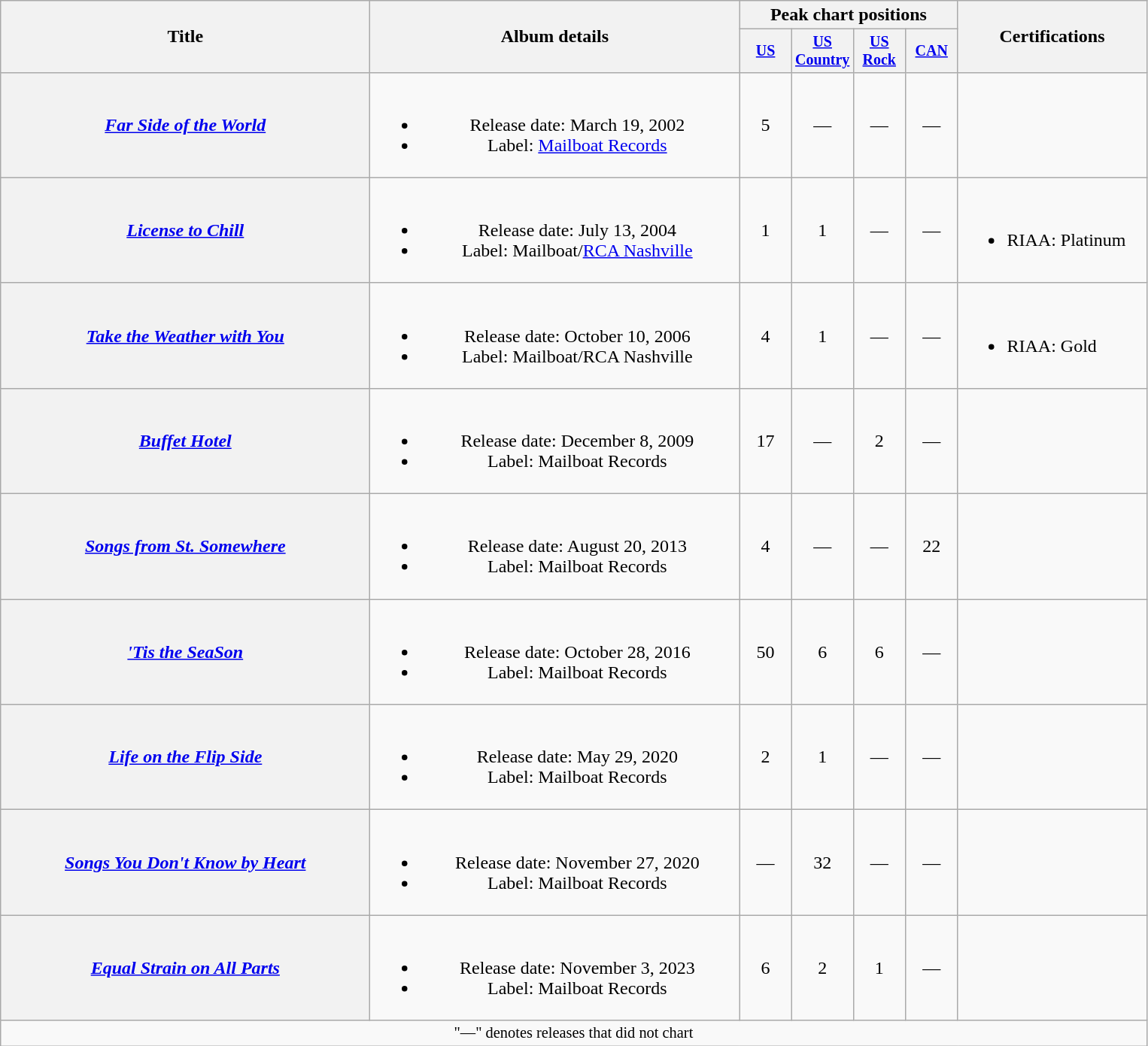<table class="wikitable plainrowheaders" style="text-align:center;">
<tr>
<th rowspan="2" style="width:20em;">Title</th>
<th rowspan="2" style="width:20em;">Album details</th>
<th colspan="4">Peak chart positions</th>
<th rowspan="2" style="width:10em;">Certifications</th>
</tr>
<tr style="font-size:smaller;">
<th width="40"><a href='#'>US</a><br></th>
<th width="40"><a href='#'>US Country</a><br></th>
<th width="40"><a href='#'>US Rock</a><br></th>
<th width="40"><a href='#'>CAN</a><br></th>
</tr>
<tr>
<th scope="row"><em><a href='#'>Far Side of the World</a></em></th>
<td><br><ul><li>Release date: March 19, 2002</li><li>Label: <a href='#'>Mailboat Records</a></li></ul></td>
<td>5</td>
<td>—</td>
<td>—</td>
<td>—</td>
<td></td>
</tr>
<tr>
<th scope="row"><em><a href='#'>License to Chill</a></em></th>
<td><br><ul><li>Release date: July 13, 2004</li><li>Label: Mailboat/<a href='#'>RCA Nashville</a></li></ul></td>
<td>1</td>
<td>1</td>
<td>—</td>
<td>—</td>
<td align="left"><br><ul><li>RIAA: Platinum</li></ul></td>
</tr>
<tr>
<th scope="row"><em><a href='#'>Take the Weather with You</a></em></th>
<td><br><ul><li>Release date: October 10, 2006</li><li>Label: Mailboat/RCA Nashville</li></ul></td>
<td>4</td>
<td>1</td>
<td>—</td>
<td>—</td>
<td align="left"><br><ul><li>RIAA: Gold</li></ul></td>
</tr>
<tr>
<th scope="row"><em><a href='#'>Buffet Hotel</a></em></th>
<td><br><ul><li>Release date: December 8, 2009</li><li>Label: Mailboat Records</li></ul></td>
<td>17</td>
<td>—</td>
<td>2</td>
<td>—</td>
<td></td>
</tr>
<tr>
<th scope="row"><em><a href='#'>Songs from St. Somewhere</a></em></th>
<td><br><ul><li>Release date: August 20, 2013</li><li>Label: Mailboat Records</li></ul></td>
<td>4</td>
<td>—</td>
<td>—</td>
<td>22</td>
<td></td>
</tr>
<tr>
<th scope="row"><em><a href='#'>'Tis the SeaSon</a></em></th>
<td><br><ul><li>Release date: October 28, 2016</li><li>Label: Mailboat Records</li></ul></td>
<td>50</td>
<td>6</td>
<td>6</td>
<td>—</td>
<td></td>
</tr>
<tr>
<th scope="row"><em><a href='#'>Life on the Flip Side</a></em></th>
<td><br><ul><li>Release date: May 29, 2020</li><li>Label: Mailboat Records</li></ul></td>
<td>2</td>
<td>1</td>
<td>—</td>
<td>—</td>
<td></td>
</tr>
<tr>
<th scope="row"><em><a href='#'>Songs You Don't Know by Heart</a></em></th>
<td><br><ul><li>Release date: November 27, 2020</li><li>Label: Mailboat Records</li></ul></td>
<td>—</td>
<td>32</td>
<td>—</td>
<td>—</td>
<td></td>
</tr>
<tr>
<th scope="row"><em><a href='#'>Equal Strain on All Parts</a></em></th>
<td><br><ul><li>Release date: November 3, 2023</li><li>Label: Mailboat Records</li></ul></td>
<td>6</td>
<td>2</td>
<td>1</td>
<td>—</td>
<td></td>
</tr>
<tr>
<td colspan="7" style="font-size:85%">"—" denotes releases that did not chart</td>
</tr>
</table>
